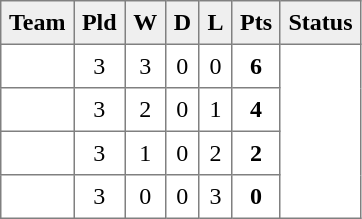<table style=border-collapse:collapse border=1 cellspacing=0 cellpadding=5>
<tr align=center bgcolor=#efefef>
<th>Team</th>
<th>Pld</th>
<th>W</th>
<th>D</th>
<th>L</th>
<th>Pts</th>
<th>Status</th>
</tr>
<tr align=center style="background:#FFFFFF;">
<td style="text-align:left;"> </td>
<td>3</td>
<td>3</td>
<td>0</td>
<td>0</td>
<td><strong>6</strong></td>
<td rowspan=4></td>
</tr>
<tr align=center style="background:#FFFFFF;">
<td style="text-align:left;"> </td>
<td>3</td>
<td>2</td>
<td>0</td>
<td>1</td>
<td><strong>4</strong></td>
</tr>
<tr align=center style="background:#FFFFFF;">
<td style="text-align:left;"> </td>
<td>3</td>
<td>1</td>
<td>0</td>
<td>2</td>
<td><strong>2</strong></td>
</tr>
<tr align=center style="background:#FFFFFF;">
<td style="text-align:left;"> </td>
<td>3</td>
<td>0</td>
<td>0</td>
<td>3</td>
<td><strong>0</strong></td>
</tr>
</table>
